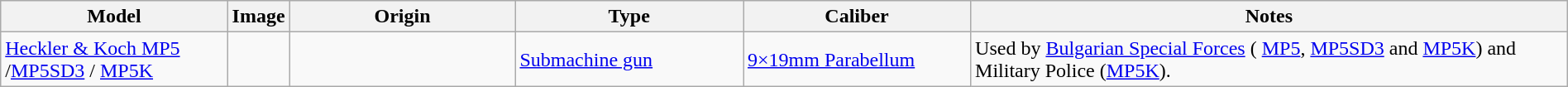<table class="wikitable" style="width:100%;">
<tr>
<th style="width:15%;">Model</th>
<th style="width:0%;">Image</th>
<th style="width:15%;">Origin</th>
<th style="width:15%;">Type</th>
<th style="width:15%;">Caliber</th>
<th style="width:40%;">Notes</th>
</tr>
<tr>
<td><a href='#'>Heckler & Koch MP5</a> /<a href='#'>MP5SD3</a> / <a href='#'>MP5K</a></td>
<td></td>
<td></td>
<td><a href='#'>Submachine gun</a></td>
<td><a href='#'>9×19mm Parabellum</a></td>
<td>Used by <a href='#'>Bulgarian Special Forces</a> ( <a href='#'>MP5</a>, <a href='#'>MP5SD3</a> and <a href='#'>MP5K</a>) and Military Police (<a href='#'>MP5K</a>).</td>
</tr>
</table>
